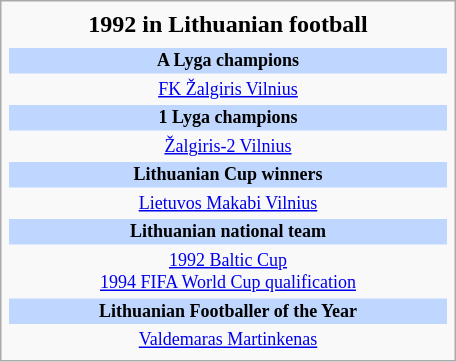<table class="infobox football" style="width: 19em; text-align: center;">
<tr>
<th colspan=3 style="font-size: 16px;">1992 in Lithuanian football</th>
</tr>
<tr>
<td colspan=3 style="font-size: 12px; line-height: 14px;"><span></span></td>
</tr>
<tr>
<td colspan=3 style="font-size: 12px; background: #BFD7FF;"><strong>A Lyga champions</strong></td>
</tr>
<tr>
<td colspan=3 style="font-size: 12px;"><a href='#'>FK Žalgiris Vilnius</a></td>
</tr>
<tr>
<td colspan=3 style="font-size: 12px; background: #BFD7FF;"><strong>1 Lyga champions</strong></td>
</tr>
<tr>
<td colspan=3 style="font-size: 12px;"><a href='#'>Žalgiris-2 Vilnius</a></td>
</tr>
<tr>
<td colspan=3 style="font-size: 12px; background: #BFD7FF;"><strong>Lithuanian Cup winners</strong></td>
</tr>
<tr>
<td colspan=3 style="font-size: 12px;"><a href='#'>Lietuvos Makabi Vilnius</a></td>
</tr>
<tr>
<td colspan=3 style="font-size: 12px; background: #BFD7FF;"><strong>Lithuanian national team</strong></td>
</tr>
<tr>
<td colspan=3 style="font-size: 12px;"><a href='#'>1992 Baltic Cup</a><br><a href='#'>1994 FIFA World Cup qualification</a></td>
</tr>
<tr>
<td colspan=3 style="font-size: 12px; background: #BFD7FF;"><strong>Lithuanian Footballer of the Year</strong></td>
</tr>
<tr>
<td colspan=3 style="font-size: 12px;"><a href='#'>Valdemaras Martinkenas</a></td>
</tr>
</table>
